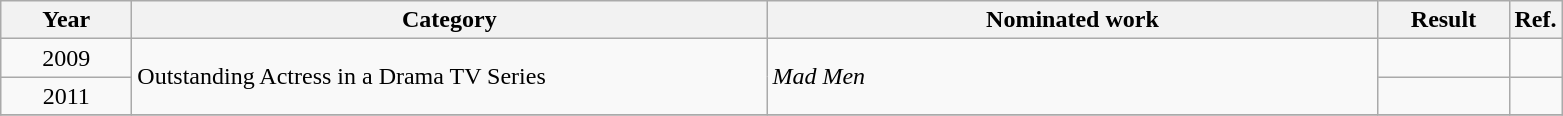<table class=wikitable>
<tr>
<th scope="col" style="width:5em;">Year</th>
<th scope="col" style="width:26em;">Category</th>
<th scope="col" style="width:25em;">Nominated work</th>
<th scope="col" style="width:5em;">Result</th>
<th>Ref.</th>
</tr>
<tr>
<td style="text-align:center;">2009</td>
<td rowspan=2>Outstanding Actress in a Drama TV Series</td>
<td rowspan=2><em>Mad Men</em></td>
<td></td>
<td align=center></td>
</tr>
<tr>
<td style="text-align:center;">2011</td>
<td></td>
<td align=center></td>
</tr>
<tr>
</tr>
</table>
